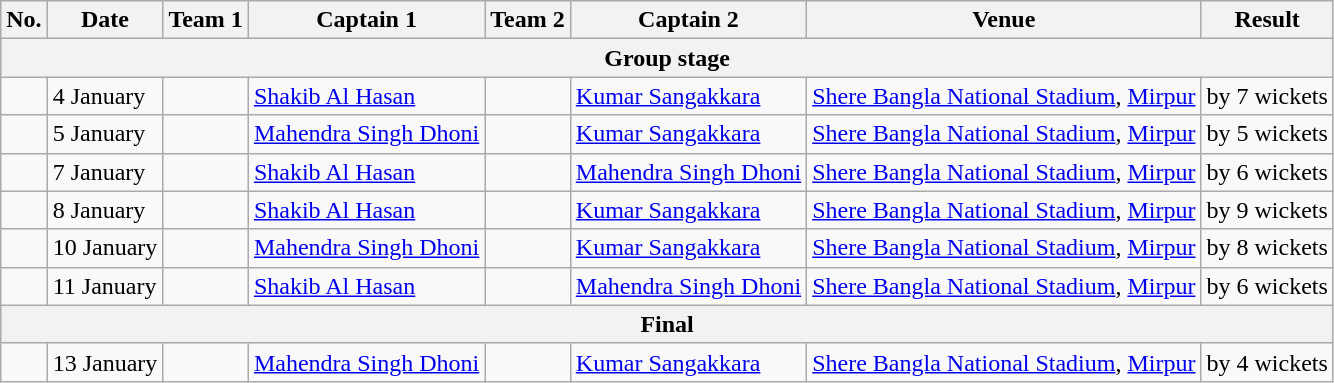<table class="wikitable">
<tr>
<th>No.</th>
<th>Date</th>
<th>Team 1</th>
<th>Captain 1</th>
<th>Team 2</th>
<th>Captain 2</th>
<th>Venue</th>
<th>Result</th>
</tr>
<tr>
<th colspan="8">Group stage</th>
</tr>
<tr>
<td></td>
<td>4 January</td>
<td></td>
<td><a href='#'>Shakib Al Hasan</a></td>
<td></td>
<td><a href='#'>Kumar Sangakkara</a></td>
<td><a href='#'>Shere Bangla National Stadium</a>, <a href='#'>Mirpur</a></td>
<td> by 7 wickets</td>
</tr>
<tr>
<td></td>
<td>5 January</td>
<td></td>
<td><a href='#'>Mahendra Singh Dhoni</a></td>
<td></td>
<td><a href='#'>Kumar Sangakkara</a></td>
<td><a href='#'>Shere Bangla National Stadium</a>, <a href='#'>Mirpur</a></td>
<td> by 5 wickets</td>
</tr>
<tr>
<td></td>
<td>7 January</td>
<td></td>
<td><a href='#'>Shakib Al Hasan</a></td>
<td></td>
<td><a href='#'>Mahendra Singh Dhoni</a></td>
<td><a href='#'>Shere Bangla National Stadium</a>, <a href='#'>Mirpur</a></td>
<td> by 6 wickets</td>
</tr>
<tr>
<td></td>
<td>8 January</td>
<td></td>
<td><a href='#'>Shakib Al Hasan</a></td>
<td></td>
<td><a href='#'>Kumar Sangakkara</a></td>
<td><a href='#'>Shere Bangla National Stadium</a>, <a href='#'>Mirpur</a></td>
<td> by 9 wickets</td>
</tr>
<tr>
<td></td>
<td>10 January</td>
<td></td>
<td><a href='#'>Mahendra Singh Dhoni</a></td>
<td></td>
<td><a href='#'>Kumar Sangakkara</a></td>
<td><a href='#'>Shere Bangla National Stadium</a>, <a href='#'>Mirpur</a></td>
<td> by 8 wickets</td>
</tr>
<tr>
<td></td>
<td>11 January</td>
<td></td>
<td><a href='#'>Shakib Al Hasan</a></td>
<td></td>
<td><a href='#'>Mahendra Singh Dhoni</a></td>
<td><a href='#'>Shere Bangla National Stadium</a>, <a href='#'>Mirpur</a></td>
<td> by 6 wickets</td>
</tr>
<tr>
<th colspan="8">Final</th>
</tr>
<tr>
<td></td>
<td>13 January</td>
<td></td>
<td><a href='#'>Mahendra Singh Dhoni</a></td>
<td></td>
<td><a href='#'>Kumar Sangakkara</a></td>
<td><a href='#'>Shere Bangla National Stadium</a>, <a href='#'>Mirpur</a></td>
<td> by 4 wickets</td>
</tr>
</table>
